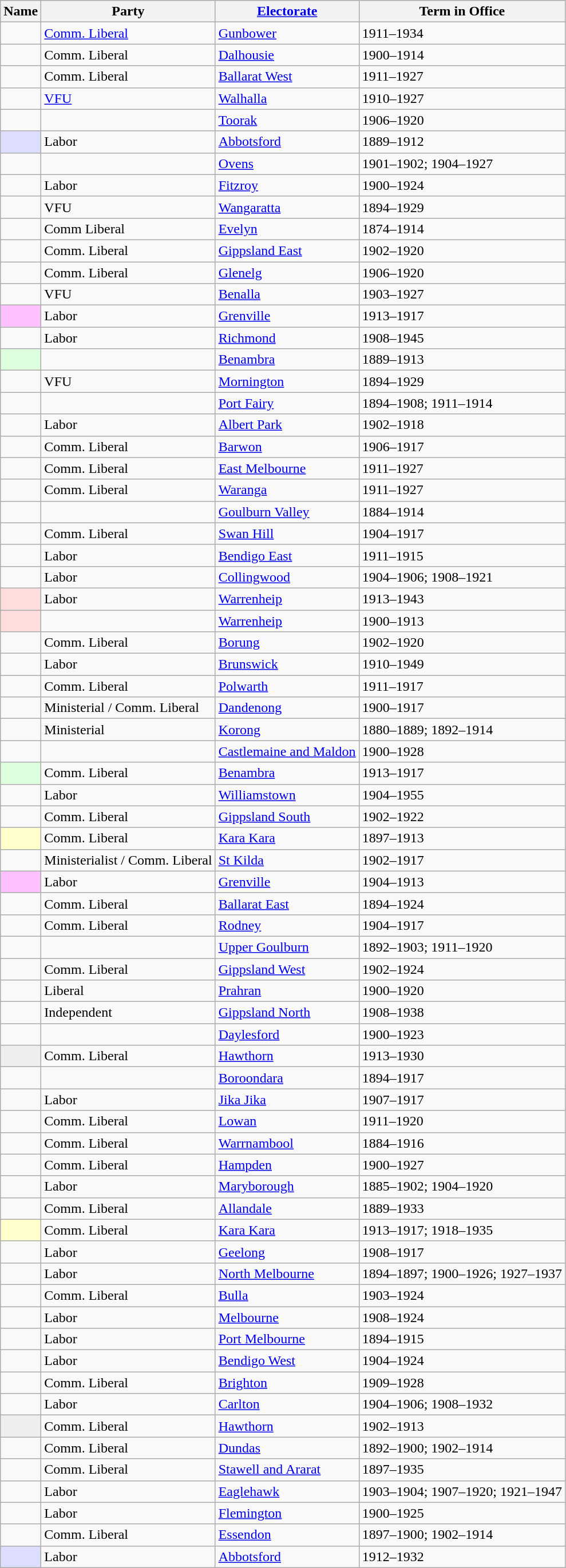<table class="wikitable sortable">
<tr>
<th>Name</th>
<th>Party</th>
<th><a href='#'>Electorate</a></th>
<th>Term in Office</th>
</tr>
<tr>
<td></td>
<td><a href='#'>Comm. Liberal</a></td>
<td><a href='#'>Gunbower</a></td>
<td>1911–1934</td>
</tr>
<tr>
<td></td>
<td>Comm. Liberal</td>
<td><a href='#'>Dalhousie</a></td>
<td>1900–1914</td>
</tr>
<tr>
<td></td>
<td>Comm. Liberal</td>
<td><a href='#'>Ballarat West</a></td>
<td>1911–1927</td>
</tr>
<tr>
<td></td>
<td><a href='#'>VFU</a></td>
<td><a href='#'>Walhalla</a></td>
<td>1910–1927</td>
</tr>
<tr>
<td></td>
<td></td>
<td><a href='#'>Toorak</a></td>
<td>1906–1920</td>
</tr>
<tr>
<td bgcolor="#DDDDFF"> </td>
<td>Labor</td>
<td><a href='#'>Abbotsford</a></td>
<td>1889–1912</td>
</tr>
<tr>
<td></td>
<td></td>
<td><a href='#'>Ovens</a></td>
<td>1901–1902; 1904–1927</td>
</tr>
<tr>
<td></td>
<td>Labor</td>
<td><a href='#'>Fitzroy</a></td>
<td>1900–1924</td>
</tr>
<tr>
<td></td>
<td>VFU</td>
<td><a href='#'>Wangaratta</a></td>
<td>1894–1929</td>
</tr>
<tr>
<td></td>
<td>Comm Liberal</td>
<td><a href='#'>Evelyn</a></td>
<td>1874–1914</td>
</tr>
<tr>
<td></td>
<td>Comm. Liberal</td>
<td><a href='#'>Gippsland East</a></td>
<td>1902–1920</td>
</tr>
<tr>
<td></td>
<td>Comm. Liberal</td>
<td><a href='#'>Glenelg</a></td>
<td>1906–1920</td>
</tr>
<tr>
<td></td>
<td>VFU</td>
<td><a href='#'>Benalla</a></td>
<td>1903–1927</td>
</tr>
<tr>
<td bgcolor="#FFC0FF"> </td>
<td>Labor</td>
<td><a href='#'>Grenville</a></td>
<td>1913–1917</td>
</tr>
<tr>
<td></td>
<td>Labor</td>
<td><a href='#'>Richmond</a></td>
<td>1908–1945</td>
</tr>
<tr>
<td bgcolor="#DDFFDD"> </td>
<td></td>
<td><a href='#'>Benambra</a></td>
<td>1889–1913</td>
</tr>
<tr>
<td></td>
<td>VFU</td>
<td><a href='#'>Mornington</a></td>
<td>1894–1929</td>
</tr>
<tr>
<td></td>
<td></td>
<td><a href='#'>Port Fairy</a></td>
<td>1894–1908; 1911–1914</td>
</tr>
<tr>
<td></td>
<td>Labor</td>
<td><a href='#'>Albert Park</a></td>
<td>1902–1918</td>
</tr>
<tr>
<td></td>
<td>Comm. Liberal</td>
<td><a href='#'>Barwon</a></td>
<td>1906–1917</td>
</tr>
<tr>
<td></td>
<td>Comm. Liberal</td>
<td><a href='#'>East Melbourne</a></td>
<td>1911–1927</td>
</tr>
<tr>
<td></td>
<td>Comm. Liberal</td>
<td><a href='#'>Waranga</a></td>
<td>1911–1927</td>
</tr>
<tr>
<td></td>
<td></td>
<td><a href='#'>Goulburn Valley</a></td>
<td>1884–1914</td>
</tr>
<tr>
<td></td>
<td>Comm. Liberal</td>
<td><a href='#'>Swan Hill</a></td>
<td>1904–1917</td>
</tr>
<tr>
<td></td>
<td>Labor</td>
<td><a href='#'>Bendigo East</a></td>
<td>1911–1915</td>
</tr>
<tr>
<td></td>
<td>Labor</td>
<td><a href='#'>Collingwood</a></td>
<td>1904–1906; 1908–1921</td>
</tr>
<tr>
<td bgcolor="#FFDDDD"> </td>
<td>Labor</td>
<td><a href='#'>Warrenheip</a></td>
<td>1913–1943</td>
</tr>
<tr>
<td bgcolor="#FFDDDD"> </td>
<td></td>
<td><a href='#'>Warrenheip</a></td>
<td>1900–1913</td>
</tr>
<tr>
<td></td>
<td>Comm. Liberal</td>
<td><a href='#'>Borung</a></td>
<td>1902–1920</td>
</tr>
<tr>
<td></td>
<td>Labor</td>
<td><a href='#'>Brunswick</a></td>
<td>1910–1949</td>
</tr>
<tr>
<td></td>
<td>Comm. Liberal</td>
<td><a href='#'>Polwarth</a></td>
<td>1911–1917</td>
</tr>
<tr>
<td></td>
<td>Ministerial / Comm. Liberal</td>
<td><a href='#'>Dandenong</a></td>
<td>1900–1917</td>
</tr>
<tr>
<td></td>
<td>Ministerial</td>
<td><a href='#'>Korong</a></td>
<td>1880–1889; 1892–1914</td>
</tr>
<tr>
<td></td>
<td></td>
<td><a href='#'>Castlemaine and Maldon</a></td>
<td>1900–1928</td>
</tr>
<tr>
<td bgcolor="#DDFFDD"> </td>
<td>Comm. Liberal</td>
<td><a href='#'>Benambra</a></td>
<td>1913–1917</td>
</tr>
<tr>
<td></td>
<td>Labor</td>
<td><a href='#'>Williamstown</a></td>
<td>1904–1955</td>
</tr>
<tr>
<td></td>
<td>Comm. Liberal</td>
<td><a href='#'>Gippsland South</a></td>
<td>1902–1922</td>
</tr>
<tr>
<td bgcolor="#FFFFCC"> </td>
<td>Comm. Liberal</td>
<td><a href='#'>Kara Kara</a></td>
<td>1897–1913</td>
</tr>
<tr>
<td></td>
<td>Ministerialist / Comm. Liberal</td>
<td><a href='#'>St Kilda</a></td>
<td>1902–1917</td>
</tr>
<tr>
<td bgcolor="#FFC0FF"> </td>
<td>Labor</td>
<td><a href='#'>Grenville</a></td>
<td>1904–1913</td>
</tr>
<tr>
<td></td>
<td>Comm. Liberal</td>
<td><a href='#'>Ballarat East</a></td>
<td>1894–1924</td>
</tr>
<tr>
<td></td>
<td>Comm. Liberal</td>
<td><a href='#'>Rodney</a></td>
<td>1904–1917</td>
</tr>
<tr>
<td></td>
<td></td>
<td><a href='#'>Upper Goulburn</a></td>
<td>1892–1903; 1911–1920</td>
</tr>
<tr>
<td></td>
<td>Comm. Liberal</td>
<td><a href='#'>Gippsland West</a></td>
<td>1902–1924</td>
</tr>
<tr>
<td></td>
<td>Liberal</td>
<td><a href='#'>Prahran</a></td>
<td>1900–1920</td>
</tr>
<tr>
<td></td>
<td>Independent</td>
<td><a href='#'>Gippsland North</a></td>
<td>1908–1938</td>
</tr>
<tr>
<td></td>
<td></td>
<td><a href='#'>Daylesford</a></td>
<td>1900–1923</td>
</tr>
<tr>
<td bgcolor="#EEEEEE"> </td>
<td>Comm. Liberal</td>
<td><a href='#'>Hawthorn</a></td>
<td>1913–1930</td>
</tr>
<tr>
<td></td>
<td></td>
<td><a href='#'>Boroondara</a></td>
<td>1894–1917</td>
</tr>
<tr>
<td></td>
<td>Labor</td>
<td><a href='#'>Jika Jika</a></td>
<td>1907–1917</td>
</tr>
<tr>
<td></td>
<td>Comm. Liberal</td>
<td><a href='#'>Lowan</a></td>
<td>1911–1920</td>
</tr>
<tr>
<td></td>
<td>Comm. Liberal</td>
<td><a href='#'>Warrnambool</a></td>
<td>1884–1916</td>
</tr>
<tr>
<td></td>
<td>Comm. Liberal</td>
<td><a href='#'>Hampden</a></td>
<td>1900–1927</td>
</tr>
<tr>
<td></td>
<td>Labor</td>
<td><a href='#'>Maryborough</a></td>
<td>1885–1902; 1904–1920</td>
</tr>
<tr>
<td></td>
<td>Comm. Liberal</td>
<td><a href='#'>Allandale</a></td>
<td>1889–1933</td>
</tr>
<tr>
<td bgcolor="#FFFFCC"> </td>
<td>Comm. Liberal</td>
<td><a href='#'>Kara Kara</a></td>
<td>1913–1917; 1918–1935</td>
</tr>
<tr>
<td></td>
<td>Labor</td>
<td><a href='#'>Geelong</a></td>
<td>1908–1917</td>
</tr>
<tr>
<td></td>
<td>Labor</td>
<td><a href='#'>North Melbourne</a></td>
<td>1894–1897; 1900–1926; 1927–1937</td>
</tr>
<tr>
<td></td>
<td>Comm. Liberal</td>
<td><a href='#'>Bulla</a></td>
<td>1903–1924</td>
</tr>
<tr>
<td></td>
<td>Labor</td>
<td><a href='#'>Melbourne</a></td>
<td>1908–1924</td>
</tr>
<tr>
<td></td>
<td>Labor</td>
<td><a href='#'>Port Melbourne</a></td>
<td>1894–1915</td>
</tr>
<tr>
<td></td>
<td>Labor</td>
<td><a href='#'>Bendigo West</a></td>
<td>1904–1924</td>
</tr>
<tr>
<td></td>
<td>Comm. Liberal</td>
<td><a href='#'>Brighton</a></td>
<td>1909–1928</td>
</tr>
<tr>
<td></td>
<td>Labor</td>
<td><a href='#'>Carlton</a></td>
<td>1904–1906; 1908–1932</td>
</tr>
<tr>
<td bgcolor="#EEEEEE"> </td>
<td>Comm. Liberal</td>
<td><a href='#'>Hawthorn</a></td>
<td>1902–1913</td>
</tr>
<tr>
<td></td>
<td>Comm. Liberal</td>
<td><a href='#'>Dundas</a></td>
<td>1892–1900; 1902–1914</td>
</tr>
<tr>
<td></td>
<td>Comm. Liberal</td>
<td><a href='#'>Stawell and Ararat</a></td>
<td>1897–1935</td>
</tr>
<tr>
<td></td>
<td>Labor</td>
<td><a href='#'>Eaglehawk</a></td>
<td>1903–1904; 1907–1920; 1921–1947</td>
</tr>
<tr>
<td></td>
<td>Labor</td>
<td><a href='#'>Flemington</a></td>
<td>1900–1925</td>
</tr>
<tr>
<td></td>
<td>Comm. Liberal</td>
<td><a href='#'>Essendon</a></td>
<td>1897–1900; 1902–1914</td>
</tr>
<tr>
<td bgcolor="#DDDDFF"> </td>
<td>Labor</td>
<td><a href='#'>Abbotsford</a></td>
<td>1912–1932</td>
</tr>
</table>
